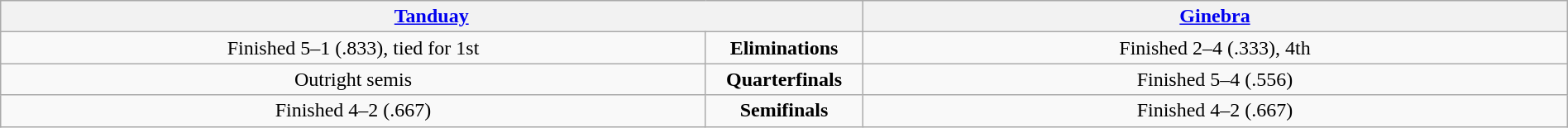<table class="wikitable" style="width:100%;">
<tr align=center>
<th colspan="2" style="width:45%;"><a href='#'>Tanduay</a></th>
<th colspan="2" style="width:45%;"><a href='#'>Ginebra</a></th>
</tr>
<tr align=center>
<td>Finished 5–1 (.833), tied for 1st</td>
<td colspan=2><strong>Eliminations</strong></td>
<td>Finished 2–4 (.333), 4th</td>
</tr>
<tr align=center>
<td>Outright semis</td>
<td colspan=2><strong>Quarterfinals</strong></td>
<td>Finished 5–4 (.556)</td>
</tr>
<tr align=center>
<td rowspan="2" style="width:45%;">Finished 4–2 (.667)</td>
<td colspan=2><strong>Semifinals</strong></td>
<td>Finished 4–2 (.667)</td>
</tr>
</table>
